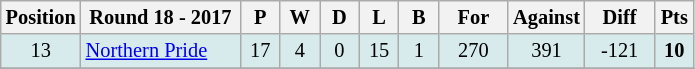<table class="wikitable" style="text-align:center; font-size:85%;">
<tr d;">
<th width=40 abbr="Position">Position</th>
<th width=100>Round 18 - 2017</th>
<th width=20 abbr="Played">P</th>
<th width=20 abbr="Won">W</th>
<th width=20 abbr="Drawn">D</th>
<th width=20 abbr="Lost">L</th>
<th width=20 abbr="Bye">B</th>
<th width=40 abbr="Points for">For</th>
<th width=40 abbr="Points against">Against</th>
<th width=40 abbr="Points difference">Diff</th>
<th width=20 abbr="Points">Pts</th>
</tr>
<tr style="background: #d7ebed;">
<td>13</td>
<td style="text-align:left;"> <a href='#'>Northern Pride</a></td>
<td>17</td>
<td>4</td>
<td>0</td>
<td>15</td>
<td>1</td>
<td>270</td>
<td>391</td>
<td>-121</td>
<td><strong>10</strong></td>
</tr>
<tr>
</tr>
</table>
